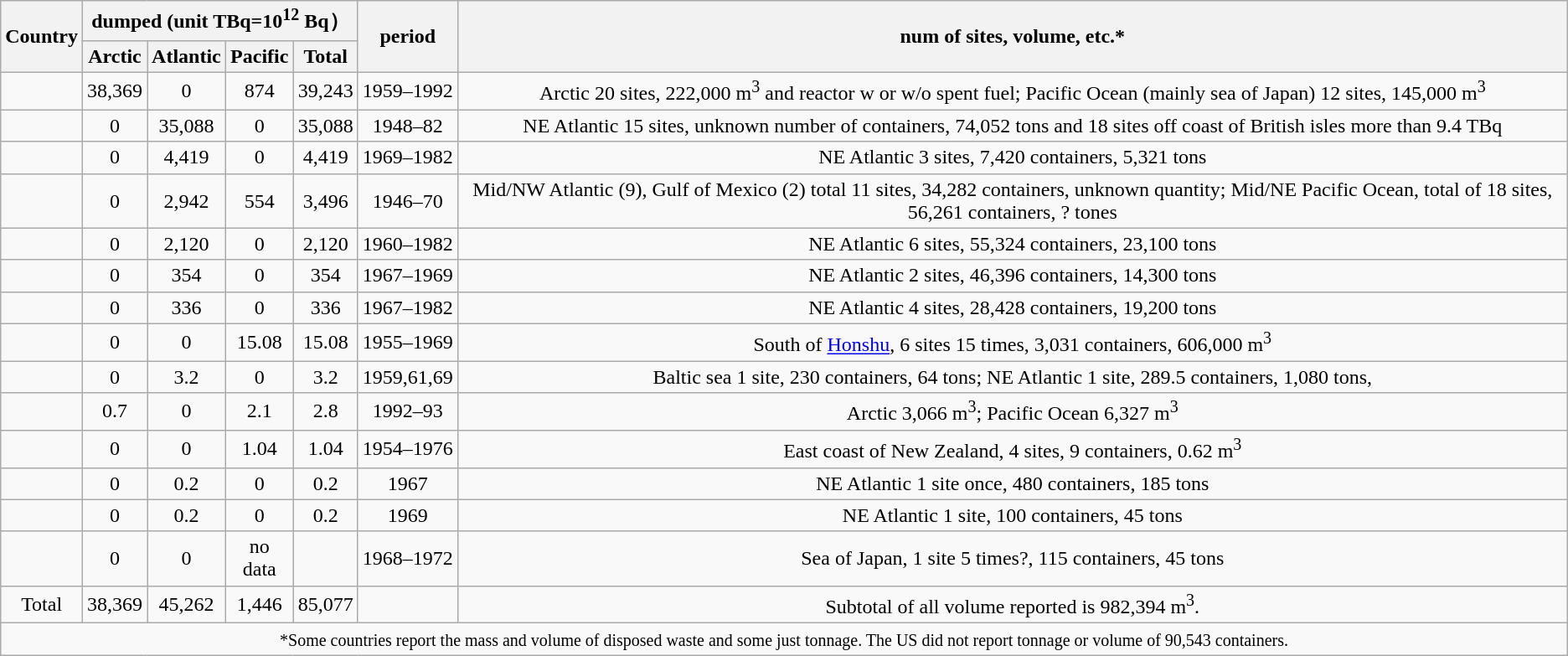<table class="wikitable" style="text-align:center">
<tr>
<th rowspan=2>Country</th>
<th colspan=4>dumped (unit TBq=10<sup>12</sup> Bq）</th>
<th rowspan=2>period</th>
<th rowspan=2>num of sites, volume, etc.*</th>
</tr>
<tr>
<th>Arctic</th>
<th>Atlantic</th>
<th>Pacific</th>
<th>Total</th>
</tr>
<tr>
<td align=left></td>
<td>38,369</td>
<td>0</td>
<td>874</td>
<td>39,243</td>
<td>1959–1992</td>
<td>Arctic 20 sites, 222,000 m<sup>3</sup> and reactor w or w/o spent fuel; Pacific Ocean (mainly sea of Japan) 12 sites, 145,000 m<sup>3</sup></td>
</tr>
<tr>
<td align=left></td>
<td>0</td>
<td>35,088</td>
<td>0</td>
<td>35,088</td>
<td>1948–82</td>
<td>NE  Atlantic 15 sites, unknown number of containers, 74,052 tons and 18 sites off coast of British isles more than 9.4 TBq</td>
</tr>
<tr>
<td align=left></td>
<td>0</td>
<td>4,419</td>
<td>0</td>
<td>4,419</td>
<td>1969–1982</td>
<td>NE Atlantic 3 sites, 7,420 containers, 5,321 tons</td>
</tr>
<tr>
<td align=left></td>
<td>0</td>
<td>2,942</td>
<td>554</td>
<td>3,496</td>
<td>1946–70</td>
<td>Mid/NW  Atlantic (9), Gulf of Mexico (2) total 11 sites, 34,282 containers, unknown quantity; Mid/NE Pacific Ocean, total of 18 sites, 56,261 containers, ? tones</td>
</tr>
<tr>
<td align=left></td>
<td>0</td>
<td>2,120</td>
<td>0</td>
<td>2,120</td>
<td>1960–1982</td>
<td>NE  Atlantic 6 sites, 55,324 containers, 23,100 tons</td>
</tr>
<tr>
<td align=left></td>
<td>0</td>
<td>354</td>
<td>0</td>
<td>354</td>
<td>1967–1969</td>
<td>NE Atlantic 2 sites, 46,396 containers, 14,300 tons</td>
</tr>
<tr>
<td align=left></td>
<td>0</td>
<td>336</td>
<td>0</td>
<td>336</td>
<td>1967–1982</td>
<td>NE  Atlantic 4 sites, 28,428 containers, 19,200 tons</td>
</tr>
<tr>
<td align=left></td>
<td>0</td>
<td>0</td>
<td>15.08</td>
<td>15.08</td>
<td>1955–1969</td>
<td>South of <a href='#'>Honshu</a>, 6 sites 15 times, 3,031 containers, 606,000 m<sup>3</sup></td>
</tr>
<tr>
<td align=left></td>
<td>0</td>
<td>3.2</td>
<td>0</td>
<td>3.2</td>
<td>1959,61,69</td>
<td>Baltic sea 1 site, 230 containers, 64 tons; NE Atlantic 1 site, 289.5 containers, 1,080 tons,</td>
</tr>
<tr>
<td align=left></td>
<td>0.7</td>
<td>0</td>
<td>2.1</td>
<td>2.8</td>
<td>1992–93</td>
<td>Arctic 3,066 m<sup>3</sup>; Pacific Ocean 6,327 m<sup>3</sup></td>
</tr>
<tr>
<td align=left></td>
<td>0</td>
<td>0</td>
<td>1.04</td>
<td>1.04</td>
<td>1954–1976</td>
<td>East coast of New Zealand, 4 sites, 9 containers, 0.62 m<sup>3</sup></td>
</tr>
<tr>
<td align=left></td>
<td>0</td>
<td>0.2</td>
<td>0</td>
<td>0.2</td>
<td>1967</td>
<td>NE Atlantic  1 site once, 480 containers, 185 tons</td>
</tr>
<tr>
<td align=left></td>
<td>0</td>
<td>0.2</td>
<td>0</td>
<td>0.2</td>
<td>1969</td>
<td>NE Atlantic 1 site, 100 containers, 45 tons</td>
</tr>
<tr>
<td align=left></td>
<td>0</td>
<td>0</td>
<td>no data</td>
<td></td>
<td>1968–1972</td>
<td>Sea of Japan, 1 site 5 times?, 115 containers, 45 tons</td>
</tr>
<tr>
<td>Total</td>
<td>38,369</td>
<td>45,262</td>
<td>1,446</td>
<td>85,077</td>
<td></td>
<td>Subtotal of all volume reported is 982,394 m<sup>3</sup>.</td>
</tr>
<tr>
<td rowspan=2 !! colspan=7><small>*Some countries report the mass and volume of disposed waste and some just tonnage. The US did not report tonnage or volume of 90,543 containers.</small></td>
</tr>
</table>
